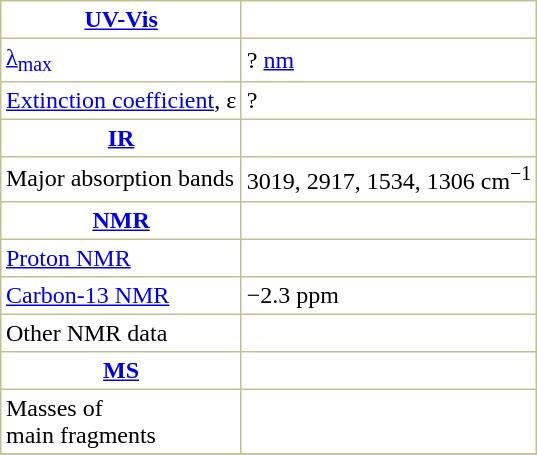<table border="1" cellspacing="0" cellpadding="3" style="margin: 0 0 0 0.5em; background: #FFFFFF; border-collapse: collapse; border-color: #C0C090;">
<tr>
<th><a href='#'>UV-Vis</a></th>
</tr>
<tr>
<td><a href='#'>λ<sub>max</sub></a></td>
<td>? <a href='#'>nm</a></td>
</tr>
<tr>
<td><a href='#'>Extinction coefficient</a>, ε</td>
<td>?</td>
</tr>
<tr>
<th><a href='#'>IR</a></th>
</tr>
<tr>
<td>Major absorption bands</td>
<td>3019, 2917, 1534, 1306 cm<sup>−1</sup></td>
</tr>
<tr>
<th><a href='#'>NMR</a></th>
</tr>
<tr>
<td><a href='#'>Proton NMR</a> </td>
<td> </td>
</tr>
<tr>
<td><a href='#'>Carbon-13 NMR</a> </td>
<td>−2.3 ppm</td>
</tr>
<tr>
<td>Other NMR data </td>
<td> </td>
</tr>
<tr>
<th><a href='#'>MS</a></th>
</tr>
<tr>
<td>Masses of <br>main fragments</td>
<td>  </td>
</tr>
<tr>
</tr>
</table>
